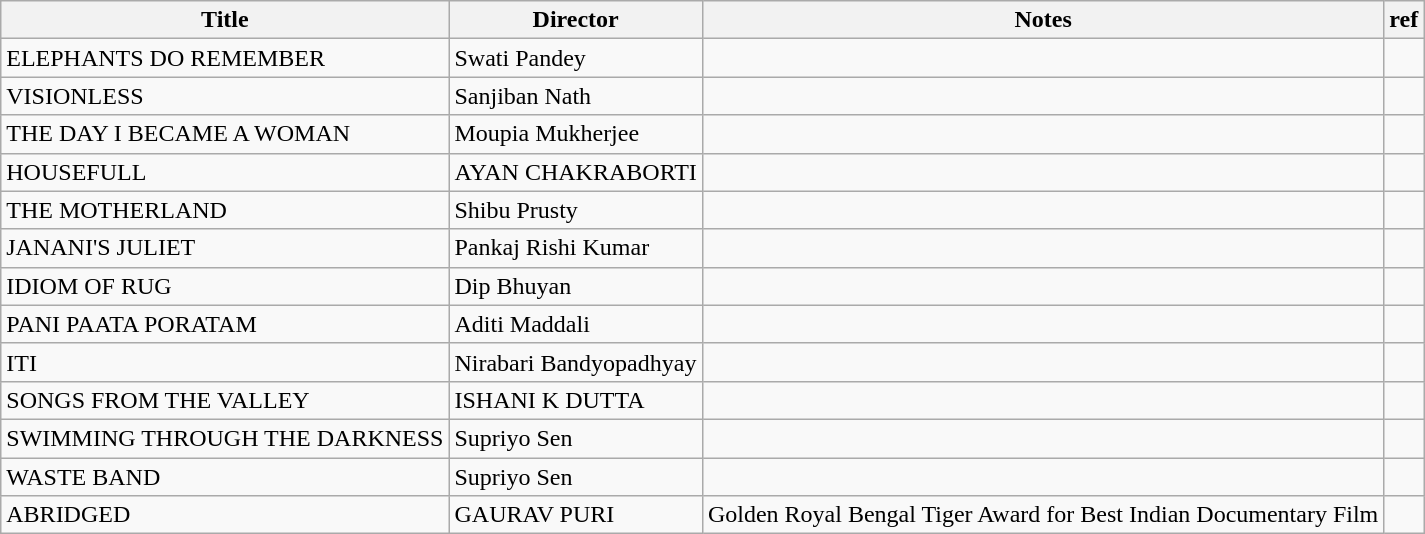<table class="wikitable">
<tr>
<th>Title</th>
<th>Director</th>
<th>Notes</th>
<th>ref</th>
</tr>
<tr>
<td>ELEPHANTS DO REMEMBER</td>
<td>Swati Pandey</td>
<td></td>
<td></td>
</tr>
<tr>
<td>VISIONLESS</td>
<td>Sanjiban Nath</td>
<td></td>
<td></td>
</tr>
<tr>
<td>THE DAY I BECAME A WOMAN</td>
<td>Moupia Mukherjee</td>
<td></td>
<td></td>
</tr>
<tr>
<td>HOUSEFULL</td>
<td>AYAN CHAKRABORTI</td>
<td></td>
<td></td>
</tr>
<tr>
<td>THE MOTHERLAND</td>
<td>Shibu Prusty</td>
<td></td>
<td></td>
</tr>
<tr>
<td>JANANI'S JULIET</td>
<td>Pankaj Rishi Kumar</td>
<td></td>
<td></td>
</tr>
<tr>
<td>IDIOM OF RUG</td>
<td>Dip Bhuyan</td>
<td></td>
<td></td>
</tr>
<tr>
<td>PANI PAATA PORATAM</td>
<td>Aditi Maddali</td>
<td></td>
<td></td>
</tr>
<tr>
<td>ITI</td>
<td>Nirabari Bandyopadhyay</td>
<td></td>
<td></td>
</tr>
<tr>
<td>SONGS FROM THE VALLEY</td>
<td>ISHANI K DUTTA</td>
<td></td>
<td></td>
</tr>
<tr>
<td>SWIMMING THROUGH THE DARKNESS</td>
<td>Supriyo Sen</td>
<td></td>
<td></td>
</tr>
<tr>
<td>WASTE BAND</td>
<td>Supriyo Sen</td>
<td></td>
<td></td>
</tr>
<tr>
<td>ABRIDGED</td>
<td>GAURAV PURI</td>
<td>Golden Royal Bengal Tiger Award for Best Indian Documentary Film</td>
<td></td>
</tr>
</table>
